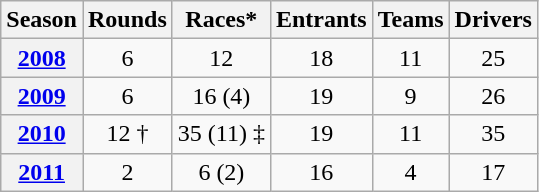<table class="wikitable" style="text-align;">
<tr>
<th>Season</th>
<th>Rounds</th>
<th>Races*</th>
<th>Entrants</th>
<th>Teams</th>
<th>Drivers</th>
</tr>
<tr>
<th><a href='#'>2008</a></th>
<td align=center>6</td>
<td align=center>12</td>
<td align=center>18</td>
<td align=center>11</td>
<td align=center>25</td>
</tr>
<tr>
<th><a href='#'>2009</a></th>
<td align=center>6</td>
<td align=center>16 (4)</td>
<td align=center>19</td>
<td align=center>9</td>
<td align=center>26</td>
</tr>
<tr>
<th><a href='#'>2010</a></th>
<td align=center>12 †</td>
<td align=center>35 (11) ‡</td>
<td align=center>19</td>
<td align=center>11</td>
<td align=center>35</td>
</tr>
<tr>
<th><a href='#'>2011</a></th>
<td align=center>2</td>
<td align=center>6 (2)</td>
<td align=center>16</td>
<td align=center>4</td>
<td align=center>17</td>
</tr>
</table>
